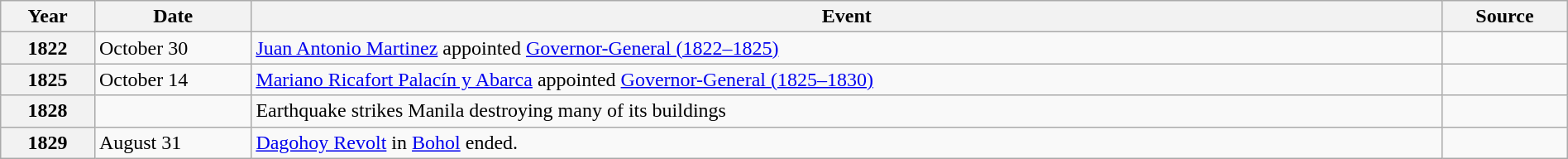<table class="wikitable toptextcells" style="width:100%;">
<tr>
<th scope="col" style="width:6%;">Year</th>
<th scope="col" style="width:10%;">Date</th>
<th scope="col">Event</th>
<th scope="col" style="width:8%;">Source</th>
</tr>
<tr>
<th scope="row">1822</th>
<td>October 30</td>
<td><a href='#'>Juan Antonio Martinez</a> appointed <a href='#'>Governor-General (1822–1825)</a></td>
<td></td>
</tr>
<tr>
<th scope="row">1825</th>
<td>October 14</td>
<td><a href='#'>Mariano Ricafort Palacín y Abarca</a> appointed <a href='#'>Governor-General (1825–1830)</a></td>
<td></td>
</tr>
<tr>
<th scope="row">1828</th>
<td></td>
<td>Earthquake strikes Manila destroying many of its buildings</td>
<td></td>
</tr>
<tr>
<th scope="row">1829</th>
<td>August 31</td>
<td><a href='#'>Dagohoy Revolt</a> in <a href='#'>Bohol</a> ended.</td>
<td></td>
</tr>
</table>
